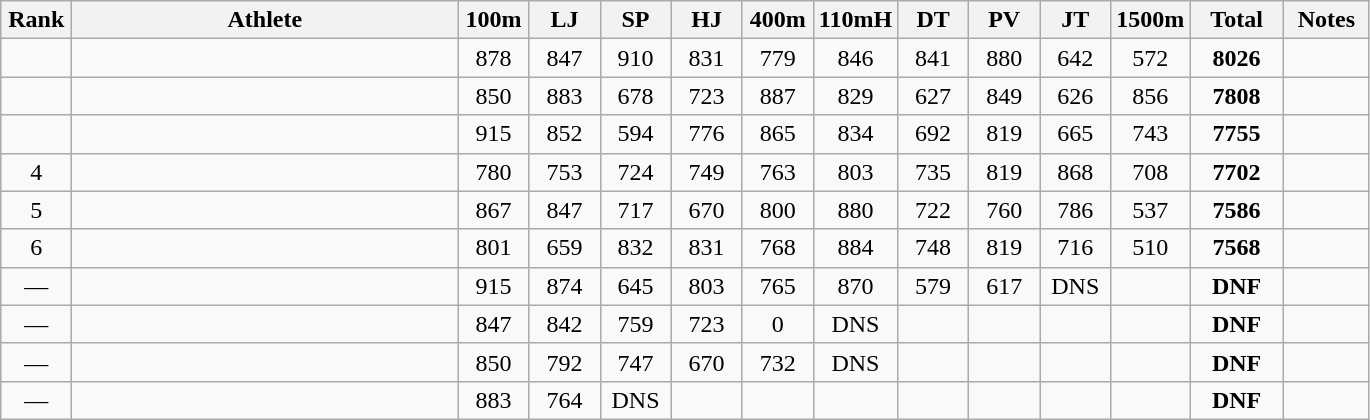<table class=wikitable style="text-align:center">
<tr>
<th width=40>Rank</th>
<th width=250>Athlete</th>
<th width=40>100m</th>
<th width=40>LJ</th>
<th width=40>SP</th>
<th width=40>HJ</th>
<th width=40>400m</th>
<th width=40>110mH</th>
<th width=40>DT</th>
<th width=40>PV</th>
<th width=40>JT</th>
<th width=40>1500m</th>
<th width=55>Total</th>
<th width=50>Notes</th>
</tr>
<tr>
<td></td>
<td align=left></td>
<td>878</td>
<td>847</td>
<td>910</td>
<td>831</td>
<td>779</td>
<td>846</td>
<td>841</td>
<td>880</td>
<td>642</td>
<td>572</td>
<td><strong>8026</strong></td>
<td></td>
</tr>
<tr>
<td></td>
<td align=left></td>
<td>850</td>
<td>883</td>
<td>678</td>
<td>723</td>
<td>887</td>
<td>829</td>
<td>627</td>
<td>849</td>
<td>626</td>
<td>856</td>
<td><strong>7808</strong></td>
<td></td>
</tr>
<tr>
<td></td>
<td align=left></td>
<td>915</td>
<td>852</td>
<td>594</td>
<td>776</td>
<td>865</td>
<td>834</td>
<td>692</td>
<td>819</td>
<td>665</td>
<td>743</td>
<td><strong>7755</strong></td>
<td></td>
</tr>
<tr>
<td>4</td>
<td align=left></td>
<td>780</td>
<td>753</td>
<td>724</td>
<td>749</td>
<td>763</td>
<td>803</td>
<td>735</td>
<td>819</td>
<td>868</td>
<td>708</td>
<td><strong>7702</strong></td>
<td></td>
</tr>
<tr>
<td>5</td>
<td align=left></td>
<td>867</td>
<td>847</td>
<td>717</td>
<td>670</td>
<td>800</td>
<td>880</td>
<td>722</td>
<td>760</td>
<td>786</td>
<td>537</td>
<td><strong>7586</strong></td>
<td></td>
</tr>
<tr>
<td>6</td>
<td align=left></td>
<td>801</td>
<td>659</td>
<td>832</td>
<td>831</td>
<td>768</td>
<td>884</td>
<td>748</td>
<td>819</td>
<td>716</td>
<td>510</td>
<td><strong>7568</strong></td>
<td></td>
</tr>
<tr>
<td>—</td>
<td align=left></td>
<td>915</td>
<td>874</td>
<td>645</td>
<td>803</td>
<td>765</td>
<td>870</td>
<td>579</td>
<td>617</td>
<td>DNS</td>
<td></td>
<td><strong>DNF</strong></td>
<td></td>
</tr>
<tr>
<td>—</td>
<td align=left></td>
<td>847</td>
<td>842</td>
<td>759</td>
<td>723</td>
<td>0</td>
<td>DNS</td>
<td></td>
<td></td>
<td></td>
<td></td>
<td><strong>DNF</strong></td>
<td></td>
</tr>
<tr>
<td>—</td>
<td align=left></td>
<td>850</td>
<td>792</td>
<td>747</td>
<td>670</td>
<td>732</td>
<td>DNS</td>
<td></td>
<td></td>
<td></td>
<td></td>
<td><strong>DNF</strong></td>
<td></td>
</tr>
<tr>
<td>—</td>
<td align=left></td>
<td>883</td>
<td>764</td>
<td>DNS</td>
<td></td>
<td></td>
<td></td>
<td></td>
<td></td>
<td></td>
<td></td>
<td><strong>DNF</strong></td>
<td></td>
</tr>
</table>
